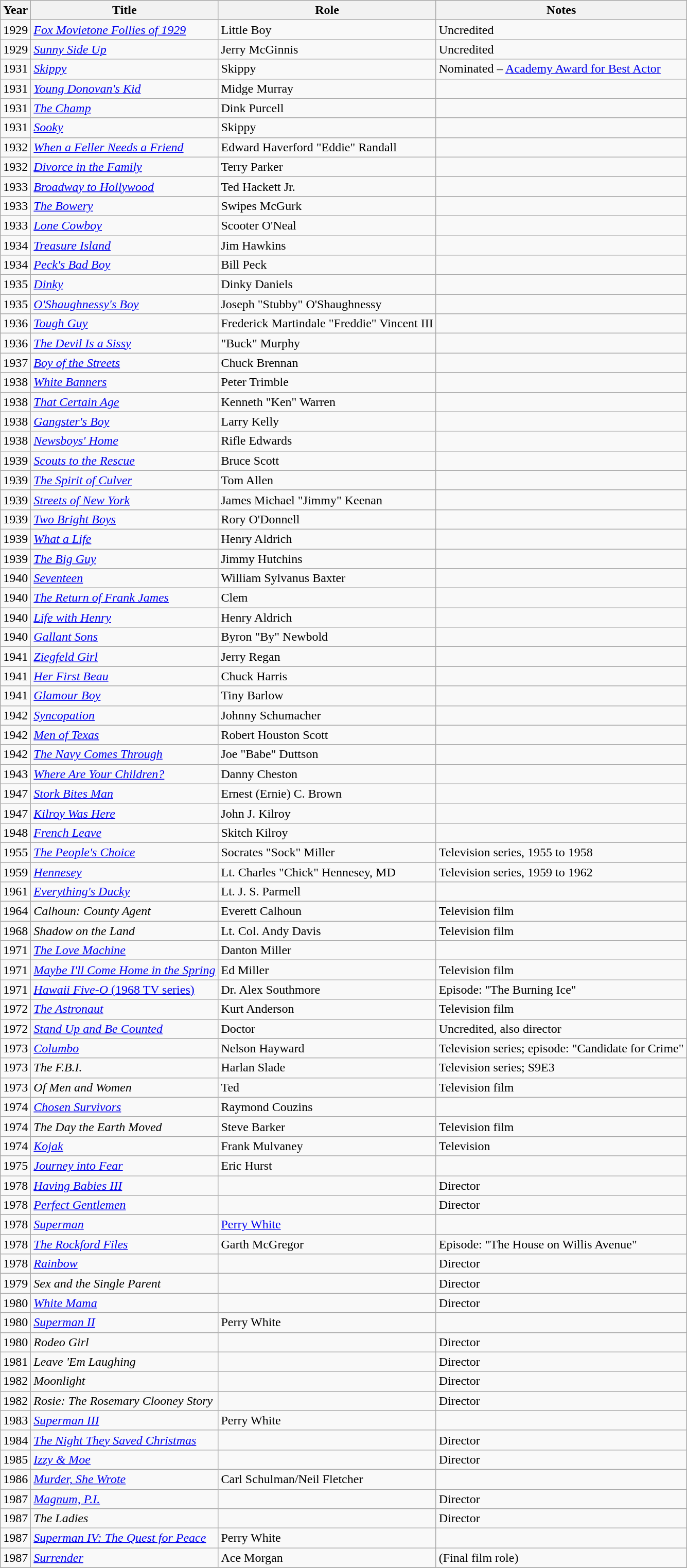<table class="wikitable sortable">
<tr>
<th>Year</th>
<th>Title</th>
<th>Role</th>
<th>Notes</th>
</tr>
<tr>
<td>1929</td>
<td><em><a href='#'>Fox Movietone Follies of 1929</a></em></td>
<td>Little Boy</td>
<td>Uncredited</td>
</tr>
<tr>
<td>1929</td>
<td><em><a href='#'>Sunny Side Up</a></em></td>
<td>Jerry McGinnis</td>
<td>Uncredited</td>
</tr>
<tr>
<td>1931</td>
<td><em><a href='#'>Skippy</a></em></td>
<td>Skippy</td>
<td>Nominated – <a href='#'>Academy Award for Best Actor</a></td>
</tr>
<tr>
<td>1931</td>
<td><em><a href='#'>Young Donovan's Kid</a></em></td>
<td>Midge Murray</td>
<td></td>
</tr>
<tr>
<td>1931</td>
<td data-sort-value="Champ, The"><em><a href='#'>The Champ</a></em></td>
<td>Dink Purcell</td>
<td></td>
</tr>
<tr>
<td>1931</td>
<td><em><a href='#'>Sooky</a></em></td>
<td>Skippy</td>
<td></td>
</tr>
<tr>
<td>1932</td>
<td><em><a href='#'>When a Feller Needs a Friend</a></em></td>
<td>Edward Haverford "Eddie" Randall</td>
<td></td>
</tr>
<tr>
<td>1932</td>
<td><em><a href='#'>Divorce in the Family</a></em></td>
<td>Terry Parker</td>
<td></td>
</tr>
<tr>
<td>1933</td>
<td><em><a href='#'>Broadway to Hollywood</a></em></td>
<td>Ted Hackett Jr.</td>
<td></td>
</tr>
<tr>
<td>1933</td>
<td data-sort-value="Bowery, The"><em><a href='#'>The Bowery</a></em></td>
<td>Swipes McGurk</td>
<td></td>
</tr>
<tr>
<td>1933</td>
<td><em><a href='#'>Lone Cowboy</a></em></td>
<td>Scooter O'Neal</td>
<td></td>
</tr>
<tr>
<td>1934</td>
<td><em><a href='#'>Treasure Island</a></em></td>
<td>Jim Hawkins</td>
<td></td>
</tr>
<tr>
<td>1934</td>
<td><em><a href='#'>Peck's Bad Boy</a></em></td>
<td>Bill Peck</td>
<td></td>
</tr>
<tr>
<td>1935</td>
<td><em><a href='#'>Dinky</a></em></td>
<td>Dinky Daniels</td>
<td></td>
</tr>
<tr>
<td>1935</td>
<td><em><a href='#'>O'Shaughnessy's Boy</a></em></td>
<td>Joseph "Stubby" O'Shaughnessy</td>
<td></td>
</tr>
<tr>
<td>1936</td>
<td><em><a href='#'>Tough Guy</a></em></td>
<td>Frederick Martindale "Freddie" Vincent III</td>
<td></td>
</tr>
<tr>
<td>1936</td>
<td data-sort-value="Devil Is a Sissy, The"><em><a href='#'>The Devil Is a Sissy</a></em></td>
<td>"Buck" Murphy</td>
<td></td>
</tr>
<tr>
<td>1937</td>
<td><em><a href='#'>Boy of the Streets</a></em></td>
<td>Chuck Brennan</td>
<td></td>
</tr>
<tr>
<td>1938</td>
<td><em><a href='#'>White Banners</a></em></td>
<td>Peter Trimble</td>
<td></td>
</tr>
<tr>
<td>1938</td>
<td><em><a href='#'>That Certain Age</a></em></td>
<td>Kenneth "Ken" Warren</td>
<td></td>
</tr>
<tr>
<td>1938</td>
<td><em><a href='#'>Gangster's Boy</a></em></td>
<td>Larry Kelly</td>
<td></td>
</tr>
<tr>
<td>1938</td>
<td><em><a href='#'>Newsboys' Home</a></em></td>
<td>Rifle Edwards</td>
<td></td>
</tr>
<tr>
<td>1939</td>
<td><em><a href='#'>Scouts to the Rescue</a></em></td>
<td>Bruce Scott</td>
<td></td>
</tr>
<tr>
<td>1939</td>
<td data-sort-value="Spirit of Culver, The"><em><a href='#'>The Spirit of Culver</a></em></td>
<td>Tom Allen</td>
<td></td>
</tr>
<tr>
<td>1939</td>
<td><em><a href='#'>Streets of New York</a></em></td>
<td>James Michael "Jimmy" Keenan</td>
<td></td>
</tr>
<tr>
<td>1939</td>
<td><em><a href='#'>Two Bright Boys</a></em></td>
<td>Rory O'Donnell</td>
<td></td>
</tr>
<tr>
<td>1939</td>
<td><em><a href='#'>What a Life</a></em></td>
<td>Henry Aldrich</td>
<td></td>
</tr>
<tr>
<td>1939</td>
<td data-sort-value="Big Guy, The"><em><a href='#'>The Big Guy</a></em></td>
<td>Jimmy Hutchins</td>
<td></td>
</tr>
<tr>
<td>1940</td>
<td><em><a href='#'>Seventeen</a></em></td>
<td>William Sylvanus Baxter</td>
<td></td>
</tr>
<tr>
<td>1940</td>
<td data-sort-value="Return of Frank James, The"><em><a href='#'>The Return of Frank James</a></em></td>
<td>Clem</td>
<td></td>
</tr>
<tr>
<td>1940</td>
<td><em><a href='#'>Life with Henry</a></em></td>
<td>Henry Aldrich</td>
<td></td>
</tr>
<tr>
<td>1940</td>
<td><em><a href='#'>Gallant Sons</a></em></td>
<td>Byron "By" Newbold</td>
<td></td>
</tr>
<tr>
<td>1941</td>
<td><em><a href='#'>Ziegfeld Girl</a></em></td>
<td>Jerry Regan</td>
<td></td>
</tr>
<tr>
<td>1941</td>
<td><em><a href='#'>Her First Beau</a></em></td>
<td>Chuck Harris</td>
<td></td>
</tr>
<tr>
<td>1941</td>
<td><em><a href='#'>Glamour Boy</a></em></td>
<td>Tiny Barlow</td>
<td></td>
</tr>
<tr>
<td>1942</td>
<td><em><a href='#'>Syncopation</a></em></td>
<td>Johnny Schumacher</td>
<td></td>
</tr>
<tr>
<td>1942</td>
<td><em><a href='#'>Men of Texas</a></em></td>
<td>Robert Houston Scott</td>
<td></td>
</tr>
<tr>
<td>1942</td>
<td data-sort-value="Navy Comes Through, The"><em><a href='#'>The Navy Comes Through</a></em></td>
<td>Joe "Babe" Duttson</td>
<td></td>
</tr>
<tr>
<td>1943</td>
<td><em><a href='#'>Where Are Your Children?</a></em></td>
<td>Danny Cheston</td>
<td></td>
</tr>
<tr>
<td>1947</td>
<td><em><a href='#'>Stork Bites Man</a></em></td>
<td>Ernest (Ernie) C. Brown</td>
<td></td>
</tr>
<tr>
<td>1947</td>
<td><em><a href='#'>Kilroy Was Here</a></em></td>
<td>John J. Kilroy</td>
<td></td>
</tr>
<tr>
<td>1948</td>
<td><em><a href='#'>French Leave</a></em></td>
<td>Skitch Kilroy</td>
<td></td>
</tr>
<tr>
<td>1955</td>
<td data-sort-value="People's Choice, The"><em><a href='#'>The People's Choice</a></em></td>
<td>Socrates "Sock" Miller</td>
<td>Television series, 1955 to 1958</td>
</tr>
<tr>
<td>1959</td>
<td><em><a href='#'>Hennesey</a></em></td>
<td>Lt. Charles "Chick" Hennesey, MD</td>
<td>Television series, 1959 to 1962</td>
</tr>
<tr>
<td>1961</td>
<td><em><a href='#'>Everything's Ducky</a></em></td>
<td>Lt. J. S. Parmell</td>
<td></td>
</tr>
<tr>
<td>1964</td>
<td><em>Calhoun: County Agent</em></td>
<td>Everett Calhoun</td>
<td>Television film</td>
</tr>
<tr>
<td>1968</td>
<td><em>Shadow on the Land</em></td>
<td>Lt. Col. Andy Davis</td>
<td>Television film</td>
</tr>
<tr>
<td>1971</td>
<td data-sort-value="Love Machine, The"><em><a href='#'>The Love Machine</a></em></td>
<td>Danton Miller</td>
<td></td>
</tr>
<tr>
<td>1971</td>
<td><em><a href='#'>Maybe I'll Come Home in the Spring</a></em></td>
<td>Ed Miller</td>
<td>Television film</td>
</tr>
<tr>
<td>1971</td>
<td><a href='#'><em>Hawaii Five-O</em> (1968 TV series)</a></td>
<td>Dr. Alex Southmore</td>
<td>Episode: "The Burning Ice"</td>
</tr>
<tr>
<td>1972</td>
<td data-sort-value="Astronaut, The"><a href='#'><em>The Astronaut</em></a></td>
<td>Kurt Anderson</td>
<td>Television film</td>
</tr>
<tr>
<td>1972</td>
<td><em><a href='#'>Stand Up and Be Counted</a></em></td>
<td>Doctor</td>
<td>Uncredited, also director</td>
</tr>
<tr>
<td>1973</td>
<td><em><a href='#'>Columbo</a></em></td>
<td>Nelson Hayward</td>
<td>Television series; episode: "Candidate for Crime"</td>
</tr>
<tr>
<td>1973</td>
<td data-sort-value="F.B.I., The"><em>The F.B.I.</em></td>
<td>Harlan Slade</td>
<td>Television series; S9E3</td>
</tr>
<tr>
<td>1973</td>
<td><em>Of Men and Women</em></td>
<td>Ted</td>
<td>Television film</td>
</tr>
<tr>
<td>1974</td>
<td><em><a href='#'>Chosen Survivors</a></em></td>
<td>Raymond Couzins</td>
<td></td>
</tr>
<tr>
<td>1974</td>
<td data-sort-value="Day the Earth Moved, The"><em>The Day the Earth Moved</em></td>
<td>Steve Barker</td>
<td>Television film</td>
</tr>
<tr>
<td>1974</td>
<td><em><a href='#'>Kojak</a></em></td>
<td>Frank Mulvaney</td>
<td>Television</td>
</tr>
<tr>
</tr>
<tr>
<td>1975</td>
<td><em><a href='#'>Journey into Fear</a></em></td>
<td>Eric Hurst</td>
<td></td>
</tr>
<tr>
<td>1978</td>
<td><em><a href='#'>Having Babies III</a></em></td>
<td></td>
<td>Director</td>
</tr>
<tr>
<td>1978</td>
<td><em><a href='#'>Perfect Gentlemen</a></em></td>
<td></td>
<td>Director</td>
</tr>
<tr>
<td>1978</td>
<td><em><a href='#'>Superman</a></em></td>
<td><a href='#'>Perry White</a></td>
<td></td>
</tr>
<tr>
<td>1978</td>
<td data-sort-value="Rockford Files, The"><em><a href='#'>The Rockford Files</a></em></td>
<td>Garth McGregor</td>
<td>Episode: "The House on Willis Avenue"</td>
</tr>
<tr>
<td>1978</td>
<td><em><a href='#'>Rainbow</a></em></td>
<td></td>
<td>Director</td>
</tr>
<tr>
<td>1979</td>
<td><em>Sex and the Single Parent</em></td>
<td></td>
<td>Director</td>
</tr>
<tr>
<td>1980</td>
<td><em><a href='#'>White Mama</a></em></td>
<td></td>
<td>Director</td>
</tr>
<tr>
<td>1980</td>
<td><em><a href='#'>Superman II</a></em></td>
<td>Perry White</td>
<td></td>
</tr>
<tr>
<td>1980</td>
<td><em>Rodeo Girl</em></td>
<td></td>
<td>Director</td>
</tr>
<tr>
<td>1981</td>
<td><em>Leave 'Em Laughing</em></td>
<td></td>
<td>Director</td>
</tr>
<tr>
<td>1982</td>
<td><em>Moonlight</em></td>
<td></td>
<td>Director</td>
</tr>
<tr>
<td>1982</td>
<td><em>Rosie: The Rosemary Clooney Story</em></td>
<td></td>
<td>Director</td>
</tr>
<tr>
<td>1983</td>
<td><em><a href='#'>Superman III</a></em></td>
<td>Perry White</td>
<td></td>
</tr>
<tr>
<td>1984</td>
<td data-sort-value="Night They Saved Christmas, The"><em><a href='#'>The Night They Saved Christmas</a></em></td>
<td></td>
<td>Director</td>
</tr>
<tr>
<td>1985</td>
<td><em><a href='#'>Izzy & Moe</a></em></td>
<td></td>
<td>Director</td>
</tr>
<tr>
<td>1986</td>
<td><em><a href='#'>Murder, She Wrote</a></em></td>
<td>Carl Schulman/Neil Fletcher</td>
<td></td>
</tr>
<tr>
<td>1987</td>
<td><em><a href='#'>Magnum, P.I.</a></em></td>
<td></td>
<td>Director</td>
</tr>
<tr>
<td>1987</td>
<td data-sort-value="Ladies, The"><em>The Ladies</em></td>
<td></td>
<td>Director</td>
</tr>
<tr>
<td>1987</td>
<td><em><a href='#'>Superman IV: The Quest for Peace</a></em></td>
<td>Perry White</td>
<td></td>
</tr>
<tr>
<td>1987</td>
<td><em><a href='#'>Surrender</a></em></td>
<td>Ace Morgan</td>
<td>(Final film role)</td>
</tr>
<tr>
</tr>
</table>
